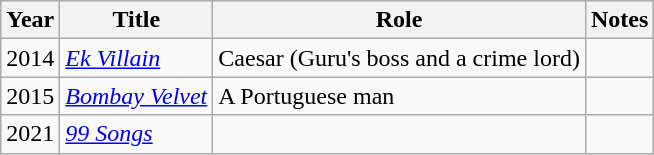<table class="wikitable">
<tr>
<th>Year</th>
<th>Title</th>
<th>Role</th>
<th>Notes</th>
</tr>
<tr>
<td>2014</td>
<td><em><a href='#'>Ek Villain</a></em></td>
<td>Caesar (Guru's boss and a crime lord)</td>
<td></td>
</tr>
<tr>
<td>2015</td>
<td><em><a href='#'>Bombay Velvet</a></em></td>
<td>A Portuguese man</td>
<td></td>
</tr>
<tr>
<td>2021</td>
<td><em><a href='#'>99 Songs</a></em></td>
<td></td>
<td></td>
</tr>
</table>
